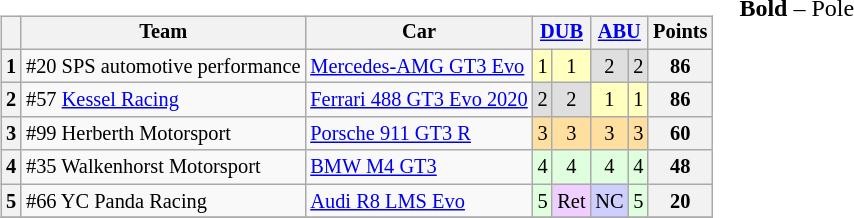<table>
<tr>
<td></td>
<td valign="top"><br><table class="wikitable" style="font-size:85%; text-align:center;">
<tr>
<th></th>
<th>Team</th>
<th>Car</th>
<th colspan=2><a href='#'>DUB</a><br></th>
<th colspan=2><a href='#'>ABU</a><br></th>
<th>Points</th>
</tr>
<tr>
<th>1</th>
<td align=left> #20 SPS automotive performance</td>
<td align=left><a href='#'>Mercedes-AMG GT3 Evo</a></td>
<td style="background:#FFFFBF;">1</td>
<td style="background:#FFFFBF;">1</td>
<td style="background:#DFDFDF;">2</td>
<td style="background:#DFDFDF;">2</td>
<th>86</th>
</tr>
<tr>
<th>2</th>
<td align=left> #57 <a href='#'>Kessel Racing</a></td>
<td align=left><a href='#'>Ferrari 488 GT3 Evo 2020</a></td>
<td style="background:#DFDFDF;">2</td>
<td style="background:#DFDFDF;">2</td>
<td style="background:#FFFFBF;">1</td>
<td style="background:#FFFFBF;">1</td>
<th>86</th>
</tr>
<tr>
<th>3</th>
<td align=left> #99 Herberth Motorsport</td>
<td align=left><a href='#'>Porsche 911 GT3 R</a></td>
<td style="background:#FFDF9F;">3</td>
<td style="background:#FFDF9F;">3</td>
<td style="background:#FFDF9F;">3</td>
<td style="background:#FFDF9F;">3</td>
<th>60</th>
</tr>
<tr>
<th>4</th>
<td align=left> #35 Walkenhorst Motorsport</td>
<td align=left><a href='#'>BMW M4 GT3</a></td>
<td style="background:#DFFFDF;">4</td>
<td style="background:#DFFFDF;">4</td>
<td style="background:#DFFFDF;">4</td>
<td style="background:#DFFFDF;">4</td>
<th>48</th>
</tr>
<tr>
<th>5</th>
<td align=left> #66 YC Panda Racing</td>
<td align=left><a href='#'>Audi R8 LMS Evo</a></td>
<td style="background:#DFFFDF;">5</td>
<td style="background:#EFCFFF;">Ret</td>
<td style="background:#CFCFFF;">NC</td>
<td style="background:#DFFFDF;">5</td>
<th>20</th>
</tr>
<tr>
</tr>
</table>
</td>
<td valign="top"><br>
<span><strong>Bold</strong> – Pole<br></span></td>
</tr>
</table>
